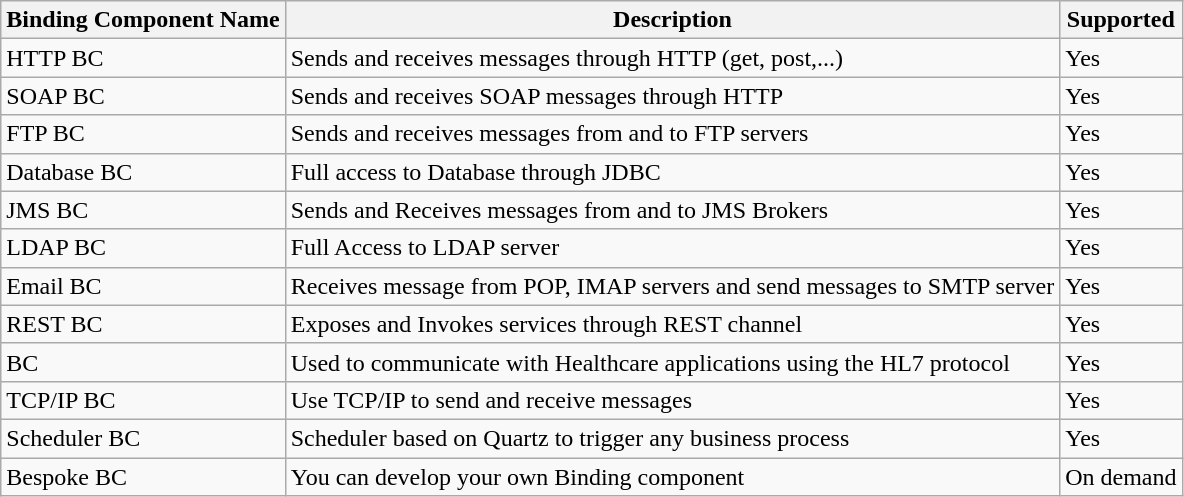<table class="wikitable">
<tr>
<th>Binding Component Name</th>
<th>Description</th>
<th>Supported</th>
</tr>
<tr>
<td>HTTP BC</td>
<td>Sends and receives messages through HTTP (get, post,...)</td>
<td>Yes</td>
</tr>
<tr>
<td>SOAP BC</td>
<td>Sends and receives SOAP messages through HTTP</td>
<td>Yes</td>
</tr>
<tr>
<td>FTP BC</td>
<td>Sends and receives messages from and to FTP servers</td>
<td>Yes</td>
</tr>
<tr>
<td>Database BC</td>
<td>Full access to Database through JDBC</td>
<td>Yes</td>
</tr>
<tr>
<td>JMS BC</td>
<td>Sends and Receives messages from and to JMS Brokers</td>
<td>Yes</td>
</tr>
<tr>
<td>LDAP BC</td>
<td>Full Access to LDAP server</td>
<td>Yes</td>
</tr>
<tr>
<td>Email BC</td>
<td>Receives message from POP, IMAP servers and send messages to SMTP server</td>
<td>Yes</td>
</tr>
<tr>
<td>REST BC</td>
<td>Exposes and Invokes services through REST channel</td>
<td>Yes</td>
</tr>
<tr>
<td> BC</td>
<td>Used to communicate with Healthcare applications using the HL7 protocol</td>
<td>Yes</td>
</tr>
<tr>
<td>TCP/IP BC</td>
<td>Use TCP/IP to send and receive messages</td>
<td>Yes</td>
</tr>
<tr>
<td>Scheduler BC</td>
<td>Scheduler based on Quartz to trigger any business process</td>
<td>Yes</td>
</tr>
<tr>
<td>Bespoke BC</td>
<td>You can develop your own Binding component</td>
<td>On demand</td>
</tr>
</table>
